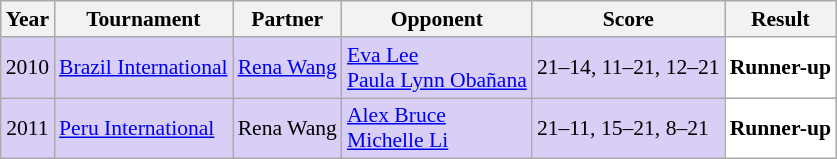<table class="sortable wikitable" style="font-size: 90%;">
<tr>
<th>Year</th>
<th>Tournament</th>
<th>Partner</th>
<th>Opponent</th>
<th>Score</th>
<th>Result</th>
</tr>
<tr style="background:#D8CEF6">
<td align="center">2010</td>
<td align="left"><a href='#'>Brazil International</a></td>
<td align="left"> <a href='#'>Rena Wang</a></td>
<td align="left"> <a href='#'>Eva Lee</a> <br>  <a href='#'>Paula Lynn Obañana</a></td>
<td align="left">21–14, 11–21, 12–21</td>
<td style="text-align:left; background:white"> <strong>Runner-up</strong></td>
</tr>
<tr style="background:#D8CEF6">
<td align="center">2011</td>
<td align="left"><a href='#'>Peru International</a></td>
<td align="left"> Rena Wang</td>
<td align="left"> <a href='#'>Alex Bruce</a> <br>  <a href='#'>Michelle Li</a></td>
<td align="left">21–11, 15–21, 8–21</td>
<td style="text-align:left; background:white"> <strong>Runner-up</strong></td>
</tr>
</table>
